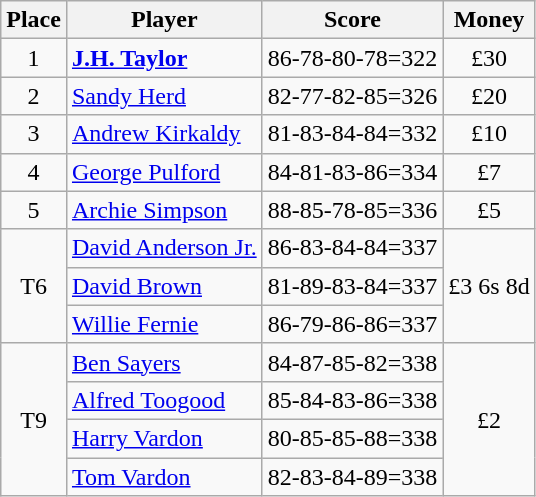<table class=wikitable>
<tr>
<th>Place</th>
<th>Player</th>
<th>Score</th>
<th>Money</th>
</tr>
<tr>
<td align=center>1</td>
<td> <strong><a href='#'>J.H. Taylor</a></strong></td>
<td>86-78-80-78=322</td>
<td align=center>£30</td>
</tr>
<tr>
<td align=center>2</td>
<td> <a href='#'>Sandy Herd</a></td>
<td>82-77-82-85=326</td>
<td align=center>£20</td>
</tr>
<tr>
<td align=center>3</td>
<td> <a href='#'>Andrew Kirkaldy</a></td>
<td>81-83-84-84=332</td>
<td align=center>£10</td>
</tr>
<tr>
<td align=center>4</td>
<td> <a href='#'>George Pulford</a></td>
<td>84-81-83-86=334</td>
<td align=center>£7</td>
</tr>
<tr>
<td align=center>5</td>
<td> <a href='#'>Archie Simpson</a></td>
<td>88-85-78-85=336</td>
<td align=center>£5</td>
</tr>
<tr>
<td rowspan=3 align=center>T6</td>
<td> <a href='#'>David Anderson Jr.</a></td>
<td>86-83-84-84=337</td>
<td rowspan=3 align=center>£3 6s 8d</td>
</tr>
<tr>
<td> <a href='#'>David Brown</a></td>
<td>81-89-83-84=337</td>
</tr>
<tr>
<td> <a href='#'>Willie Fernie</a></td>
<td>86-79-86-86=337</td>
</tr>
<tr>
<td rowspan=4 align=center>T9</td>
<td> <a href='#'>Ben Sayers</a></td>
<td>84-87-85-82=338</td>
<td rowspan=4 align=center>£2</td>
</tr>
<tr>
<td> <a href='#'>Alfred Toogood</a></td>
<td>85-84-83-86=338</td>
</tr>
<tr>
<td> <a href='#'>Harry Vardon</a></td>
<td>80-85-85-88=338</td>
</tr>
<tr>
<td> <a href='#'>Tom Vardon</a></td>
<td>82-83-84-89=338</td>
</tr>
</table>
